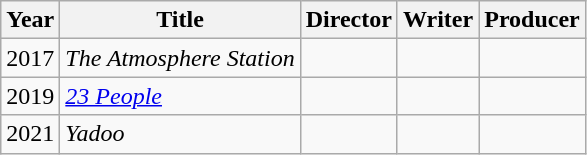<table class="wikitable sortable">
<tr>
<th>Year</th>
<th>Title</th>
<th>Director</th>
<th>Writer</th>
<th>Producer</th>
</tr>
<tr>
<td>2017</td>
<td><em>The Atmosphere Station</em></td>
<td></td>
<td></td>
<td></td>
</tr>
<tr>
<td>2019</td>
<td><a href='#'><em>23 People</em></a></td>
<td></td>
<td></td>
<td></td>
</tr>
<tr>
<td>2021</td>
<td><em>Yadoo</em></td>
<td></td>
<td></td>
<td></td>
</tr>
</table>
